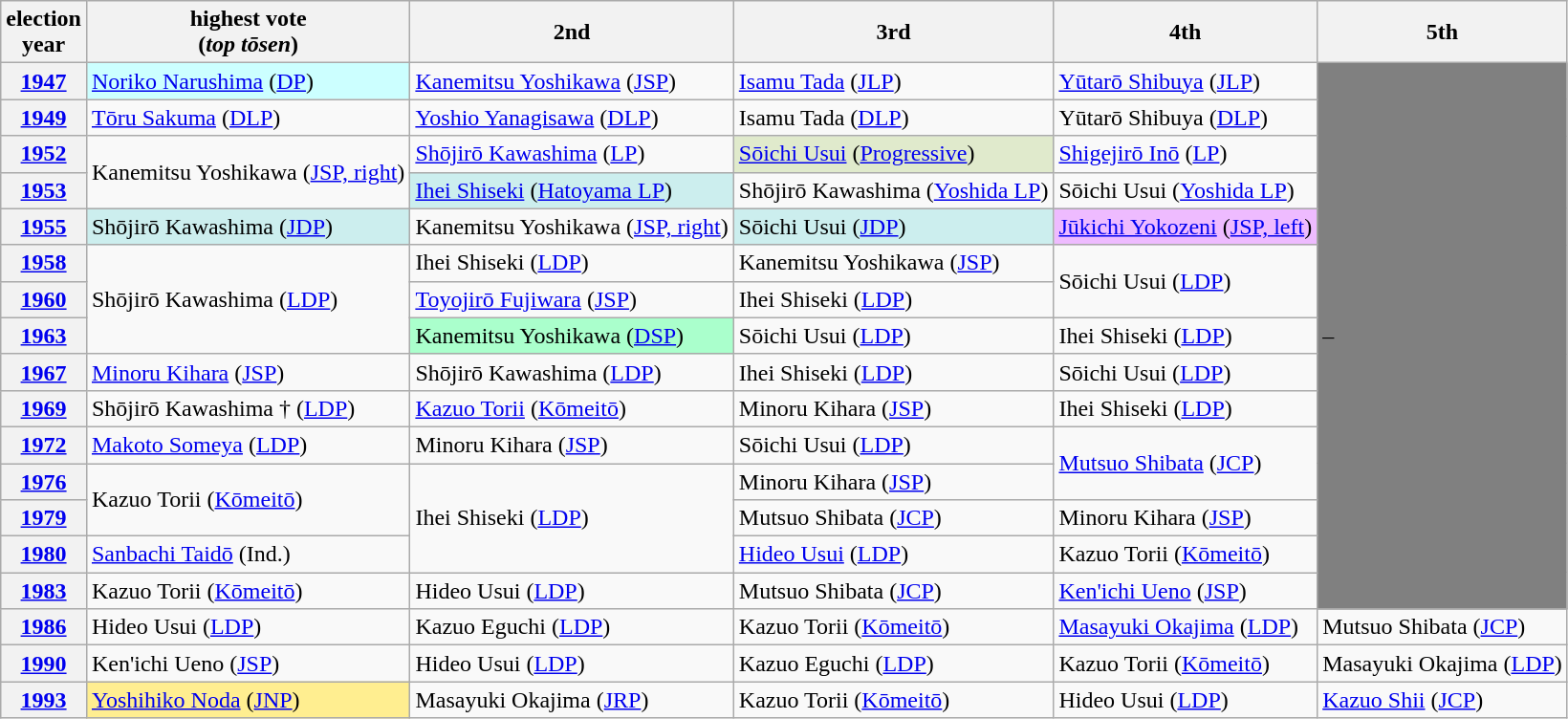<table class="wikitable" border="1">
<tr>
<th>election<br>year</th>
<th>highest vote<br>(<em>top tōsen</em>)</th>
<th>2nd</th>
<th>3rd</th>
<th>4th</th>
<th>5th</th>
</tr>
<tr>
<th><a href='#'>1947</a></th>
<td bgcolor="#CCFFFF"><a href='#'>Noriko Narushima</a> (<a href='#'>DP</a>)</td>
<td><a href='#'>Kanemitsu Yoshikawa</a> (<a href='#'>JSP</a>)</td>
<td><a href='#'>Isamu Tada</a> (<a href='#'>JLP</a>)</td>
<td><a href='#'>Yūtarō Shibuya</a> (<a href='#'>JLP</a>)</td>
<td rowspan="15" bgcolor=grey>–</td>
</tr>
<tr>
<th><a href='#'>1949</a></th>
<td><a href='#'>Tōru Sakuma</a> (<a href='#'>DLP</a>)</td>
<td><a href='#'>Yoshio Yanagisawa</a> (<a href='#'>DLP</a>)</td>
<td>Isamu Tada (<a href='#'>DLP</a>)</td>
<td>Yūtarō Shibuya (<a href='#'>DLP</a>)</td>
</tr>
<tr>
<th><a href='#'>1952</a></th>
<td rowspan="2" >Kanemitsu Yoshikawa (<a href='#'>JSP, right</a>)</td>
<td><a href='#'>Shōjirō Kawashima</a> (<a href='#'>LP</a>)</td>
<td bgcolor="#E0EACC"><a href='#'>Sōichi Usui</a> (<a href='#'>Progressive</a>)</td>
<td><a href='#'>Shigejirō Inō</a> (<a href='#'>LP</a>)</td>
</tr>
<tr>
<th><a href='#'>1953</a></th>
<td bgcolor="#CCEEEE"><a href='#'>Ihei Shiseki</a> (<a href='#'>Hatoyama LP</a>)</td>
<td>Shōjirō Kawashima (<a href='#'>Yoshida LP</a>)</td>
<td>Sōichi Usui (<a href='#'>Yoshida LP</a>)</td>
</tr>
<tr>
<th><a href='#'>1955</a></th>
<td bgcolor="#CCEEEE">Shōjirō Kawashima (<a href='#'>JDP</a>)</td>
<td>Kanemitsu Yoshikawa (<a href='#'>JSP, right</a>)</td>
<td bgcolor="#CCEEEE">Sōichi Usui (<a href='#'>JDP</a>)</td>
<td bgcolor="#EEBBFF"><a href='#'>Jūkichi Yokozeni</a> (<a href='#'>JSP, left</a>)</td>
</tr>
<tr>
<th><a href='#'>1958</a></th>
<td rowspan="3" >Shōjirō Kawashima (<a href='#'>LDP</a>)</td>
<td>Ihei Shiseki (<a href='#'>LDP</a>)</td>
<td>Kanemitsu Yoshikawa (<a href='#'>JSP</a>)</td>
<td rowspan="2" >Sōichi Usui (<a href='#'>LDP</a>)</td>
</tr>
<tr>
<th><a href='#'>1960</a></th>
<td><a href='#'>Toyojirō Fujiwara</a> (<a href='#'>JSP</a>)</td>
<td>Ihei Shiseki (<a href='#'>LDP</a>)</td>
</tr>
<tr>
<th><a href='#'>1963</a></th>
<td bgcolor="#AAFFCC">Kanemitsu Yoshikawa (<a href='#'>DSP</a>)</td>
<td>Sōichi Usui (<a href='#'>LDP</a>)</td>
<td>Ihei Shiseki (<a href='#'>LDP</a>)</td>
</tr>
<tr>
<th><a href='#'>1967</a></th>
<td><a href='#'>Minoru Kihara</a> (<a href='#'>JSP</a>)</td>
<td>Shōjirō Kawashima (<a href='#'>LDP</a>)</td>
<td>Ihei Shiseki (<a href='#'>LDP</a>)</td>
<td>Sōichi Usui (<a href='#'>LDP</a>)</td>
</tr>
<tr>
<th><a href='#'>1969</a></th>
<td>Shōjirō Kawashima † (<a href='#'>LDP</a>)</td>
<td><a href='#'>Kazuo Torii</a> (<a href='#'>Kōmeitō</a>)</td>
<td>Minoru Kihara (<a href='#'>JSP</a>)</td>
<td>Ihei Shiseki (<a href='#'>LDP</a>)</td>
</tr>
<tr>
<th><a href='#'>1972</a></th>
<td><a href='#'>Makoto Someya</a> (<a href='#'>LDP</a>)</td>
<td>Minoru Kihara (<a href='#'>JSP</a>)</td>
<td>Sōichi Usui (<a href='#'>LDP</a>)</td>
<td rowspan="2" ><a href='#'>Mutsuo Shibata</a> (<a href='#'>JCP</a>)</td>
</tr>
<tr>
<th><a href='#'>1976</a></th>
<td rowspan="2" >Kazuo Torii (<a href='#'>Kōmeitō</a>)</td>
<td rowspan="3" >Ihei Shiseki (<a href='#'>LDP</a>)</td>
<td>Minoru Kihara (<a href='#'>JSP</a>)</td>
</tr>
<tr>
<th><a href='#'>1979</a></th>
<td>Mutsuo Shibata (<a href='#'>JCP</a>)</td>
<td>Minoru Kihara (<a href='#'>JSP</a>)</td>
</tr>
<tr>
<th><a href='#'>1980</a></th>
<td><a href='#'>Sanbachi Taidō</a> (Ind.)</td>
<td><a href='#'>Hideo Usui</a> (<a href='#'>LDP</a>)</td>
<td>Kazuo Torii (<a href='#'>Kōmeitō</a>)</td>
</tr>
<tr>
<th><a href='#'>1983</a></th>
<td>Kazuo Torii (<a href='#'>Kōmeitō</a>)</td>
<td>Hideo Usui (<a href='#'>LDP</a>)</td>
<td>Mutsuo Shibata (<a href='#'>JCP</a>)</td>
<td><a href='#'>Ken'ichi Ueno</a> (<a href='#'>JSP</a>)</td>
</tr>
<tr>
<th><a href='#'>1986</a></th>
<td>Hideo Usui (<a href='#'>LDP</a>)</td>
<td>Kazuo Eguchi (<a href='#'>LDP</a>)</td>
<td>Kazuo Torii (<a href='#'>Kōmeitō</a>)</td>
<td><a href='#'>Masayuki Okajima</a> (<a href='#'>LDP</a>)</td>
<td>Mutsuo Shibata (<a href='#'>JCP</a>)</td>
</tr>
<tr>
<th><a href='#'>1990</a></th>
<td>Ken'ichi Ueno (<a href='#'>JSP</a>)</td>
<td>Hideo Usui (<a href='#'>LDP</a>)</td>
<td>Kazuo Eguchi (<a href='#'>LDP</a>)</td>
<td>Kazuo Torii (<a href='#'>Kōmeitō</a>)</td>
<td>Masayuki Okajima (<a href='#'>LDP</a>)</td>
</tr>
<tr>
<th><a href='#'>1993</a></th>
<td bgcolor="#FFEE90"><a href='#'>Yoshihiko Noda</a> (<a href='#'>JNP</a>)</td>
<td>Masayuki Okajima (<a href='#'>JRP</a>)</td>
<td>Kazuo Torii (<a href='#'>Kōmeitō</a>)</td>
<td>Hideo Usui (<a href='#'>LDP</a>)</td>
<td><a href='#'>Kazuo Shii</a> (<a href='#'>JCP</a>)</td>
</tr>
</table>
